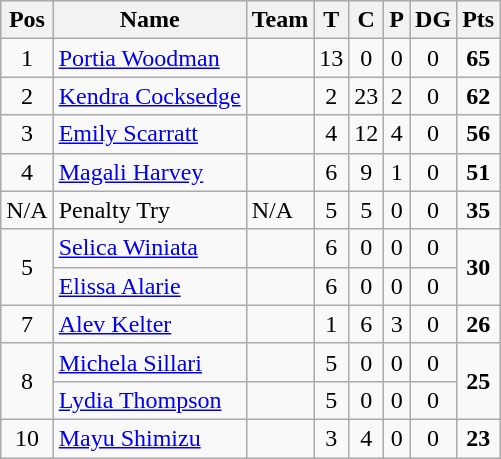<table class="wikitable" style="text-align:center">
<tr>
<th>Pos</th>
<th>Name</th>
<th>Team</th>
<th>T</th>
<th>C</th>
<th>P</th>
<th>DG</th>
<th>Pts</th>
</tr>
<tr>
<td>1</td>
<td align="left"><a href='#'>Portia Woodman</a></td>
<td align="left"></td>
<td>13</td>
<td>0</td>
<td>0</td>
<td>0</td>
<td><strong>65</strong></td>
</tr>
<tr>
<td>2</td>
<td align="left"><a href='#'>Kendra Cocksedge</a></td>
<td align="left"></td>
<td>2</td>
<td>23</td>
<td>2</td>
<td>0</td>
<td><strong>62</strong></td>
</tr>
<tr>
<td>3</td>
<td align="left"><a href='#'>Emily Scarratt</a></td>
<td align="left"></td>
<td>4</td>
<td>12</td>
<td>4</td>
<td>0</td>
<td><strong>56</strong></td>
</tr>
<tr>
<td>4</td>
<td align="left"><a href='#'>Magali Harvey</a></td>
<td align="left"></td>
<td>6</td>
<td>9</td>
<td>1</td>
<td>0</td>
<td><strong>51</strong></td>
</tr>
<tr>
<td>N/A</td>
<td align="left">Penalty Try</td>
<td align="left">N/A</td>
<td>5</td>
<td>5</td>
<td>0</td>
<td>0</td>
<td><strong>35</strong></td>
</tr>
<tr>
<td rowspan=2>5</td>
<td align="left"><a href='#'>Selica Winiata</a></td>
<td align="left"></td>
<td>6</td>
<td>0</td>
<td>0</td>
<td>0</td>
<td rowspan=2><strong>30</strong></td>
</tr>
<tr>
<td align="left"><a href='#'>Elissa Alarie</a></td>
<td align="left"></td>
<td>6</td>
<td>0</td>
<td>0</td>
<td>0</td>
</tr>
<tr>
<td>7</td>
<td align="left"><a href='#'>Alev Kelter</a></td>
<td align="left"></td>
<td>1</td>
<td>6</td>
<td>3</td>
<td>0</td>
<td><strong>26</strong></td>
</tr>
<tr>
<td rowspan=2>8</td>
<td align="left"><a href='#'>Michela Sillari</a></td>
<td align="left"></td>
<td>5</td>
<td>0</td>
<td>0</td>
<td>0</td>
<td rowspan=2><strong>25</strong></td>
</tr>
<tr>
<td align="left"><a href='#'>Lydia Thompson</a></td>
<td align="left"></td>
<td>5</td>
<td>0</td>
<td>0</td>
<td>0</td>
</tr>
<tr>
<td>10</td>
<td align="left"><a href='#'>Mayu Shimizu</a></td>
<td align="left"></td>
<td>3</td>
<td>4</td>
<td>0</td>
<td>0</td>
<td><strong>23</strong></td>
</tr>
</table>
